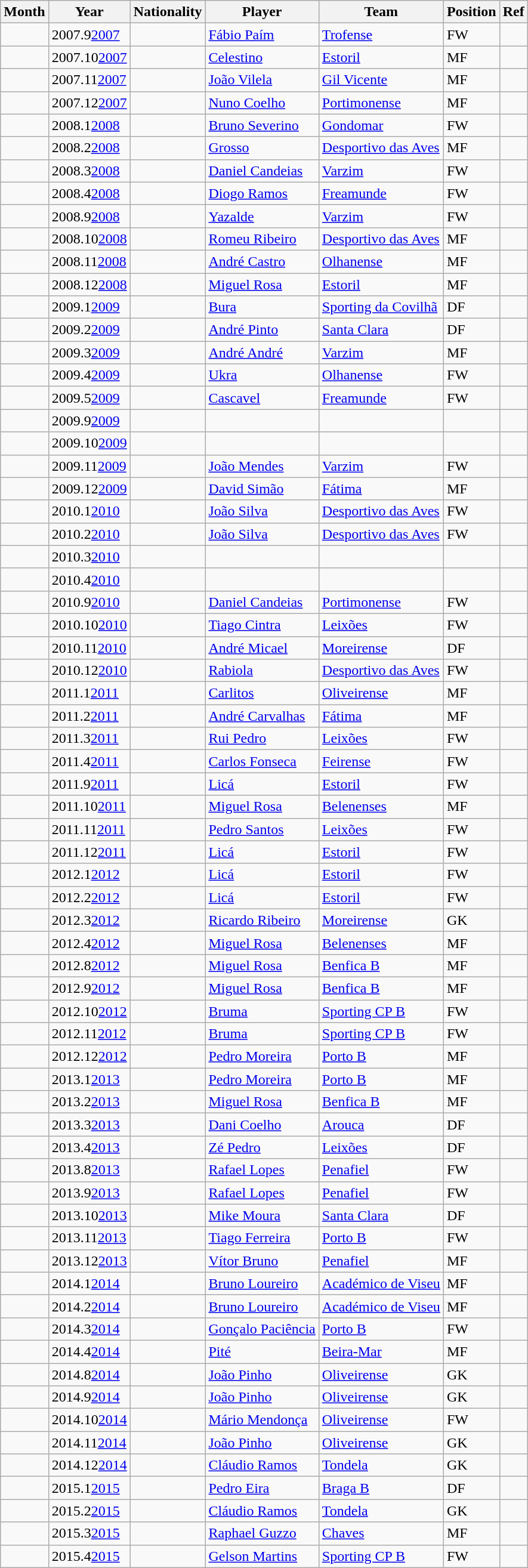<table class="wikitable sortable">
<tr>
<th>Month</th>
<th>Year</th>
<th>Nationality</th>
<th>Player</th>
<th>Team</th>
<th>Position</th>
<th class="unsortable">Ref</th>
</tr>
<tr>
<td></td>
<td><span>2007.9</span><a href='#'>2007</a></td>
<td></td>
<td><a href='#'>Fábio Paím</a></td>
<td><a href='#'>Trofense</a></td>
<td>FW</td>
<td align="center"></td>
</tr>
<tr>
<td></td>
<td><span>2007.10</span><a href='#'>2007</a></td>
<td></td>
<td><a href='#'>Celestino</a></td>
<td><a href='#'>Estoril</a></td>
<td>MF</td>
<td align="center"></td>
</tr>
<tr>
<td></td>
<td><span>2007.11</span><a href='#'>2007</a></td>
<td></td>
<td><a href='#'>João Vilela</a></td>
<td><a href='#'>Gil Vicente</a></td>
<td>MF</td>
<td align="center"></td>
</tr>
<tr>
<td></td>
<td><span>2007.12</span><a href='#'>2007</a></td>
<td></td>
<td><a href='#'>Nuno Coelho</a></td>
<td><a href='#'>Portimonense</a></td>
<td>MF</td>
<td align="center"></td>
</tr>
<tr>
<td></td>
<td><span>2008.1</span><a href='#'>2008</a></td>
<td></td>
<td><a href='#'>Bruno Severino</a></td>
<td><a href='#'>Gondomar</a></td>
<td>FW</td>
<td align="center"></td>
</tr>
<tr>
<td></td>
<td><span>2008.2</span><a href='#'>2008</a></td>
<td></td>
<td><a href='#'>Grosso</a></td>
<td><a href='#'>Desportivo das Aves</a></td>
<td>MF</td>
<td align="center"></td>
</tr>
<tr>
<td></td>
<td><span>2008.3</span><a href='#'>2008</a></td>
<td></td>
<td><a href='#'>Daniel Candeias</a></td>
<td><a href='#'>Varzim</a></td>
<td>FW</td>
<td align="center"></td>
</tr>
<tr>
<td></td>
<td><span>2008.4</span><a href='#'>2008</a></td>
<td></td>
<td><a href='#'>Diogo Ramos</a></td>
<td><a href='#'>Freamunde</a></td>
<td>FW</td>
<td align="center"></td>
</tr>
<tr>
<td></td>
<td><span>2008.9</span><a href='#'>2008</a></td>
<td></td>
<td><a href='#'>Yazalde</a></td>
<td><a href='#'>Varzim</a></td>
<td>FW</td>
<td align="center"></td>
</tr>
<tr>
<td></td>
<td><span>2008.10</span><a href='#'>2008</a></td>
<td></td>
<td><a href='#'>Romeu Ribeiro</a></td>
<td><a href='#'>Desportivo das Aves</a></td>
<td>MF</td>
<td align="center"></td>
</tr>
<tr>
<td></td>
<td><span>2008.11</span><a href='#'>2008</a></td>
<td></td>
<td><a href='#'>André Castro</a></td>
<td><a href='#'>Olhanense</a></td>
<td>MF</td>
<td align="center"></td>
</tr>
<tr>
<td></td>
<td><span>2008.12</span><a href='#'>2008</a></td>
<td></td>
<td><a href='#'>Miguel Rosa</a></td>
<td><a href='#'>Estoril</a></td>
<td>MF</td>
<td align="center"></td>
</tr>
<tr>
<td></td>
<td><span>2009.1</span><a href='#'>2009</a></td>
<td></td>
<td><a href='#'>Bura</a></td>
<td><a href='#'>Sporting da Covilhã</a></td>
<td>DF</td>
<td align="center"></td>
</tr>
<tr>
<td></td>
<td><span>2009.2</span><a href='#'>2009</a></td>
<td></td>
<td><a href='#'>André Pinto</a></td>
<td><a href='#'>Santa Clara</a></td>
<td>DF</td>
<td align="center"></td>
</tr>
<tr>
<td></td>
<td><span>2009.3</span><a href='#'>2009</a></td>
<td></td>
<td><a href='#'>André André</a></td>
<td><a href='#'>Varzim</a></td>
<td>MF</td>
<td align="center"></td>
</tr>
<tr>
<td></td>
<td><span>2009.4</span><a href='#'>2009</a></td>
<td></td>
<td><a href='#'>Ukra</a></td>
<td><a href='#'>Olhanense</a></td>
<td>FW</td>
<td align="center"></td>
</tr>
<tr>
<td></td>
<td><span>2009.5</span><a href='#'>2009</a></td>
<td></td>
<td><a href='#'>Cascavel</a></td>
<td><a href='#'>Freamunde</a></td>
<td>FW</td>
<td align="center"></td>
</tr>
<tr>
<td></td>
<td><span>2009.9</span><a href='#'>2009</a></td>
<td></td>
<td></td>
<td></td>
<td></td>
<td align="center"></td>
</tr>
<tr>
<td></td>
<td><span>2009.10</span><a href='#'>2009</a></td>
<td></td>
<td></td>
<td></td>
<td></td>
<td align="center"></td>
</tr>
<tr>
<td></td>
<td><span>2009.11</span><a href='#'>2009</a></td>
<td></td>
<td><a href='#'>João Mendes</a></td>
<td><a href='#'>Varzim</a></td>
<td>FW</td>
<td align="center"></td>
</tr>
<tr>
<td></td>
<td><span>2009.12</span><a href='#'>2009</a></td>
<td></td>
<td><a href='#'>David Simão</a></td>
<td><a href='#'>Fátima</a></td>
<td>MF</td>
<td align="center"></td>
</tr>
<tr>
<td></td>
<td><span>2010.1</span><a href='#'>2010</a></td>
<td></td>
<td><a href='#'>João Silva</a></td>
<td><a href='#'>Desportivo das Aves</a></td>
<td>FW</td>
<td align="center"></td>
</tr>
<tr>
<td></td>
<td><span>2010.2</span><a href='#'>2010</a></td>
<td></td>
<td><a href='#'>João Silva</a></td>
<td><a href='#'>Desportivo das Aves</a></td>
<td>FW</td>
<td align="center"></td>
</tr>
<tr>
<td></td>
<td><span>2010.3</span><a href='#'>2010</a></td>
<td></td>
<td></td>
<td></td>
<td></td>
<td align="center"></td>
</tr>
<tr>
<td></td>
<td><span>2010.4</span><a href='#'>2010</a></td>
<td></td>
<td></td>
<td></td>
<td></td>
<td align="center"></td>
</tr>
<tr>
<td></td>
<td><span>2010.9</span><a href='#'>2010</a></td>
<td></td>
<td><a href='#'>Daniel Candeias</a></td>
<td><a href='#'>Portimonense</a></td>
<td>FW</td>
<td align="center"></td>
</tr>
<tr>
<td></td>
<td><span>2010.10</span><a href='#'>2010</a></td>
<td></td>
<td><a href='#'>Tiago Cintra</a></td>
<td><a href='#'>Leixões</a></td>
<td>FW</td>
<td align="center"></td>
</tr>
<tr>
<td></td>
<td><span>2010.11</span><a href='#'>2010</a></td>
<td></td>
<td><a href='#'>André Micael</a></td>
<td><a href='#'>Moreirense</a></td>
<td>DF</td>
<td align="center"></td>
</tr>
<tr>
<td></td>
<td><span>2010.12</span><a href='#'>2010</a></td>
<td></td>
<td><a href='#'>Rabiola</a></td>
<td><a href='#'>Desportivo das Aves</a></td>
<td>FW</td>
<td align="center"></td>
</tr>
<tr>
<td></td>
<td><span>2011.1</span><a href='#'>2011</a></td>
<td></td>
<td><a href='#'>Carlitos</a></td>
<td><a href='#'>Oliveirense</a></td>
<td>MF</td>
<td align="center"></td>
</tr>
<tr>
<td></td>
<td><span>2011.2</span><a href='#'>2011</a></td>
<td></td>
<td><a href='#'>André Carvalhas</a></td>
<td><a href='#'>Fátima</a></td>
<td>MF</td>
<td align="center"></td>
</tr>
<tr>
<td></td>
<td><span>2011.3</span><a href='#'>2011</a></td>
<td></td>
<td><a href='#'>Rui Pedro</a></td>
<td><a href='#'>Leixões</a></td>
<td>FW</td>
<td align="center"></td>
</tr>
<tr>
<td></td>
<td><span>2011.4</span><a href='#'>2011</a></td>
<td></td>
<td><a href='#'>Carlos Fonseca</a></td>
<td><a href='#'>Feirense</a></td>
<td>FW</td>
<td align="center"></td>
</tr>
<tr>
<td></td>
<td><span>2011.9</span><a href='#'>2011</a></td>
<td></td>
<td><a href='#'>Licá</a></td>
<td><a href='#'>Estoril</a></td>
<td>FW</td>
<td align="center"></td>
</tr>
<tr>
<td></td>
<td><span>2011.10</span><a href='#'>2011</a></td>
<td></td>
<td><a href='#'>Miguel Rosa</a></td>
<td><a href='#'>Belenenses</a></td>
<td>MF</td>
<td align="center"></td>
</tr>
<tr>
<td></td>
<td><span>2011.11</span><a href='#'>2011</a></td>
<td></td>
<td><a href='#'>Pedro Santos</a></td>
<td><a href='#'>Leixões</a></td>
<td>FW</td>
<td align="center"></td>
</tr>
<tr>
<td></td>
<td><span>2011.12</span><a href='#'>2011</a></td>
<td></td>
<td><a href='#'>Licá</a></td>
<td><a href='#'>Estoril</a></td>
<td>FW</td>
<td align="center"></td>
</tr>
<tr>
<td></td>
<td><span>2012.1</span><a href='#'>2012</a></td>
<td></td>
<td><a href='#'>Licá</a></td>
<td><a href='#'>Estoril</a></td>
<td>FW</td>
<td align="center"></td>
</tr>
<tr>
<td></td>
<td><span>2012.2</span><a href='#'>2012</a></td>
<td></td>
<td><a href='#'>Licá</a></td>
<td><a href='#'>Estoril</a></td>
<td>FW</td>
<td align="center"></td>
</tr>
<tr>
<td></td>
<td><span>2012.3</span><a href='#'>2012</a></td>
<td></td>
<td><a href='#'>Ricardo Ribeiro</a></td>
<td><a href='#'>Moreirense</a></td>
<td>GK</td>
<td align="center"></td>
</tr>
<tr>
<td></td>
<td><span>2012.4</span><a href='#'>2012</a></td>
<td></td>
<td><a href='#'>Miguel Rosa</a></td>
<td><a href='#'>Belenenses</a></td>
<td>MF</td>
<td align="center"></td>
</tr>
<tr>
<td></td>
<td><span>2012.8</span><a href='#'>2012</a></td>
<td></td>
<td><a href='#'>Miguel Rosa</a></td>
<td><a href='#'>Benfica B</a></td>
<td>MF</td>
<td align="center"></td>
</tr>
<tr>
<td></td>
<td><span>2012.9</span><a href='#'>2012</a></td>
<td></td>
<td><a href='#'>Miguel Rosa</a></td>
<td><a href='#'>Benfica B</a></td>
<td>MF</td>
<td align="center"></td>
</tr>
<tr>
<td></td>
<td><span>2012.10</span><a href='#'>2012</a></td>
<td></td>
<td><a href='#'>Bruma</a></td>
<td><a href='#'>Sporting CP B</a></td>
<td>FW</td>
<td align="center"></td>
</tr>
<tr>
<td></td>
<td><span>2012.11</span><a href='#'>2012</a></td>
<td></td>
<td><a href='#'>Bruma</a></td>
<td><a href='#'>Sporting CP B</a></td>
<td>FW</td>
<td align="center"></td>
</tr>
<tr>
<td></td>
<td><span>2012.12</span><a href='#'>2012</a></td>
<td></td>
<td><a href='#'>Pedro Moreira</a></td>
<td><a href='#'>Porto B</a></td>
<td>MF</td>
<td align="center"></td>
</tr>
<tr>
<td></td>
<td><span>2013.1</span><a href='#'>2013</a></td>
<td></td>
<td><a href='#'>Pedro Moreira</a></td>
<td><a href='#'>Porto B</a></td>
<td>MF</td>
<td align="center"></td>
</tr>
<tr>
<td></td>
<td><span>2013.2</span><a href='#'>2013</a></td>
<td></td>
<td><a href='#'>Miguel Rosa</a></td>
<td><a href='#'>Benfica B</a></td>
<td>MF</td>
<td align="center"></td>
</tr>
<tr>
<td></td>
<td><span>2013.3</span><a href='#'>2013</a></td>
<td></td>
<td><a href='#'>Dani Coelho</a></td>
<td><a href='#'>Arouca</a></td>
<td>DF</td>
<td align="center"></td>
</tr>
<tr>
<td></td>
<td><span>2013.4</span><a href='#'>2013</a></td>
<td></td>
<td><a href='#'>Zé Pedro</a></td>
<td><a href='#'>Leixões</a></td>
<td>DF</td>
<td align="center"></td>
</tr>
<tr>
<td></td>
<td><span>2013.8</span><a href='#'>2013</a></td>
<td></td>
<td><a href='#'>Rafael Lopes</a></td>
<td><a href='#'>Penafiel</a></td>
<td>FW</td>
<td align="center"></td>
</tr>
<tr>
<td></td>
<td><span>2013.9</span><a href='#'>2013</a></td>
<td></td>
<td><a href='#'>Rafael Lopes</a></td>
<td><a href='#'>Penafiel</a></td>
<td>FW</td>
<td align="center"></td>
</tr>
<tr>
<td></td>
<td><span>2013.10</span><a href='#'>2013</a></td>
<td></td>
<td><a href='#'>Mike Moura</a></td>
<td><a href='#'>Santa Clara</a></td>
<td>DF</td>
<td align="center"></td>
</tr>
<tr>
<td></td>
<td><span>2013.11</span><a href='#'>2013</a></td>
<td></td>
<td><a href='#'>Tiago Ferreira</a></td>
<td><a href='#'>Porto B</a></td>
<td>FW</td>
<td align="center"></td>
</tr>
<tr>
<td></td>
<td><span>2013.12</span><a href='#'>2013</a></td>
<td></td>
<td><a href='#'>Vítor Bruno</a></td>
<td><a href='#'>Penafiel</a></td>
<td>MF</td>
<td align="center"></td>
</tr>
<tr>
<td></td>
<td><span>2014.1</span><a href='#'>2014</a></td>
<td></td>
<td><a href='#'>Bruno Loureiro</a></td>
<td><a href='#'>Académico de Viseu</a></td>
<td>MF</td>
<td align="center"></td>
</tr>
<tr>
<td></td>
<td><span>2014.2</span><a href='#'>2014</a></td>
<td></td>
<td><a href='#'>Bruno Loureiro</a></td>
<td><a href='#'>Académico de Viseu</a></td>
<td>MF</td>
<td align="center"></td>
</tr>
<tr>
<td></td>
<td><span>2014.3</span><a href='#'>2014</a></td>
<td></td>
<td><a href='#'>Gonçalo Paciência</a></td>
<td><a href='#'>Porto B</a></td>
<td>FW</td>
<td align="center"></td>
</tr>
<tr>
<td></td>
<td><span>2014.4</span><a href='#'>2014</a></td>
<td></td>
<td><a href='#'>Pité</a></td>
<td><a href='#'>Beira-Mar</a></td>
<td>MF</td>
<td align="center"></td>
</tr>
<tr>
<td></td>
<td><span>2014.8</span><a href='#'>2014</a></td>
<td></td>
<td><a href='#'>João Pinho</a></td>
<td><a href='#'>Oliveirense</a></td>
<td>GK</td>
<td align="center"></td>
</tr>
<tr>
<td></td>
<td><span>2014.9</span><a href='#'>2014</a></td>
<td></td>
<td><a href='#'>João Pinho</a></td>
<td><a href='#'>Oliveirense</a></td>
<td>GK</td>
<td align="center"></td>
</tr>
<tr>
<td></td>
<td><span>2014.10</span><a href='#'>2014</a></td>
<td></td>
<td><a href='#'>Mário Mendonça</a></td>
<td><a href='#'>Oliveirense</a></td>
<td>FW</td>
<td align="center"></td>
</tr>
<tr>
<td></td>
<td><span>2014.11</span><a href='#'>2014</a></td>
<td></td>
<td><a href='#'>João Pinho</a></td>
<td><a href='#'>Oliveirense</a></td>
<td>GK</td>
<td align="center"></td>
</tr>
<tr>
<td></td>
<td><span>2014.12</span><a href='#'>2014</a></td>
<td></td>
<td><a href='#'>Cláudio Ramos</a></td>
<td><a href='#'>Tondela</a></td>
<td>GK</td>
<td align="center"></td>
</tr>
<tr>
<td></td>
<td><span>2015.1</span><a href='#'>2015</a></td>
<td></td>
<td><a href='#'>Pedro Eira</a></td>
<td><a href='#'>Braga B</a></td>
<td>DF</td>
<td align="center"></td>
</tr>
<tr>
<td></td>
<td><span>2015.2</span><a href='#'>2015</a></td>
<td></td>
<td><a href='#'>Cláudio Ramos</a></td>
<td><a href='#'>Tondela</a></td>
<td>GK</td>
<td align="center"></td>
</tr>
<tr>
<td></td>
<td><span>2015.3</span><a href='#'>2015</a></td>
<td></td>
<td><a href='#'>Raphael Guzzo</a></td>
<td><a href='#'>Chaves</a></td>
<td>MF</td>
<td align="center"></td>
</tr>
<tr>
<td></td>
<td><span>2015.4</span><a href='#'>2015</a></td>
<td></td>
<td><a href='#'>Gelson Martins</a></td>
<td><a href='#'>Sporting CP B</a></td>
<td>FW</td>
<td align="center"></td>
</tr>
</table>
